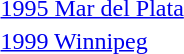<table>
<tr>
<td><a href='#'>1995 Mar del Plata</a><br></td>
<td></td>
<td></td>
<td></td>
</tr>
<tr>
<td><a href='#'>1999 Winnipeg</a><br></td>
<td></td>
<td></td>
<td></td>
</tr>
</table>
